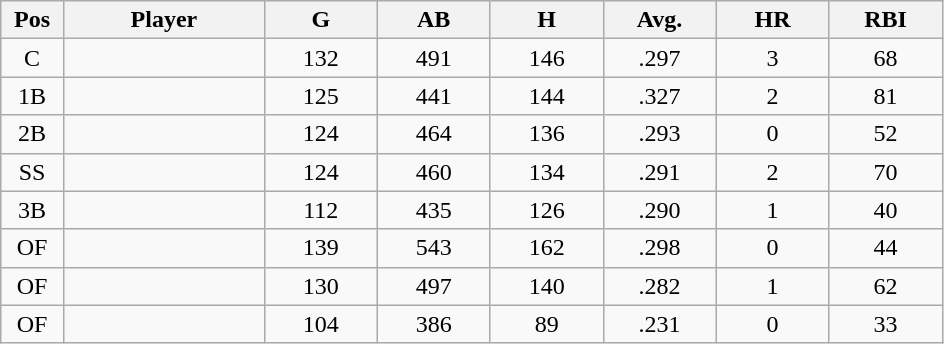<table class="wikitable sortable">
<tr>
<th bgcolor="#DDDDFF" width="5%">Pos</th>
<th bgcolor="#DDDDFF" width="16%">Player</th>
<th bgcolor="#DDDDFF" width="9%">G</th>
<th bgcolor="#DDDDFF" width="9%">AB</th>
<th bgcolor="#DDDDFF" width="9%">H</th>
<th bgcolor="#DDDDFF" width="9%">Avg.</th>
<th bgcolor="#DDDDFF" width="9%">HR</th>
<th bgcolor="#DDDDFF" width="9%">RBI</th>
</tr>
<tr align="center">
<td>C</td>
<td></td>
<td>132</td>
<td>491</td>
<td>146</td>
<td>.297</td>
<td>3</td>
<td>68</td>
</tr>
<tr align="center">
<td>1B</td>
<td></td>
<td>125</td>
<td>441</td>
<td>144</td>
<td>.327</td>
<td>2</td>
<td>81</td>
</tr>
<tr align="center">
<td>2B</td>
<td></td>
<td>124</td>
<td>464</td>
<td>136</td>
<td>.293</td>
<td>0</td>
<td>52</td>
</tr>
<tr align="center">
<td>SS</td>
<td></td>
<td>124</td>
<td>460</td>
<td>134</td>
<td>.291</td>
<td>2</td>
<td>70</td>
</tr>
<tr align="center">
<td>3B</td>
<td></td>
<td>112</td>
<td>435</td>
<td>126</td>
<td>.290</td>
<td>1</td>
<td>40</td>
</tr>
<tr align="center">
<td>OF</td>
<td></td>
<td>139</td>
<td>543</td>
<td>162</td>
<td>.298</td>
<td>0</td>
<td>44</td>
</tr>
<tr align="center">
<td>OF</td>
<td></td>
<td>130</td>
<td>497</td>
<td>140</td>
<td>.282</td>
<td>1</td>
<td>62</td>
</tr>
<tr align="center">
<td>OF</td>
<td></td>
<td>104</td>
<td>386</td>
<td>89</td>
<td>.231</td>
<td>0</td>
<td>33</td>
</tr>
</table>
